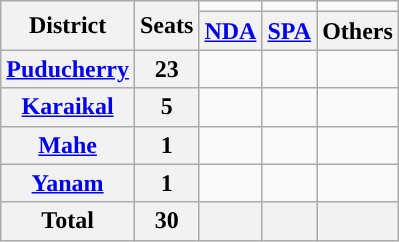<table class="wikitable" style="text-align:center;">
<tr>
<th rowspan="2">District</th>
<th rowspan="2">Seats</th>
<td style="color:inherit;background:"></td>
<td style="color:inherit;background:"></td>
<td style="color:inherit;background:"></td>
</tr>
<tr>
<th><a href='#'>NDA</a></th>
<th><a href='#'>SPA</a></th>
<th>Others</th>
</tr>
<tr>
<th><a href='#'>Puducherry</a></th>
<th>23</th>
<td></td>
<td></td>
<td></td>
</tr>
<tr>
<th><a href='#'>Karaikal</a></th>
<th>5</th>
<td></td>
<td></td>
<td></td>
</tr>
<tr>
<th><a href='#'>Mahe</a></th>
<th>1</th>
<td></td>
<td></td>
<td></td>
</tr>
<tr>
<th><a href='#'>Yanam</a></th>
<th>1</th>
<td></td>
<td></td>
<td></td>
</tr>
<tr>
<th>Total</th>
<th>30</th>
<th></th>
<th></th>
<th></th>
</tr>
</table>
